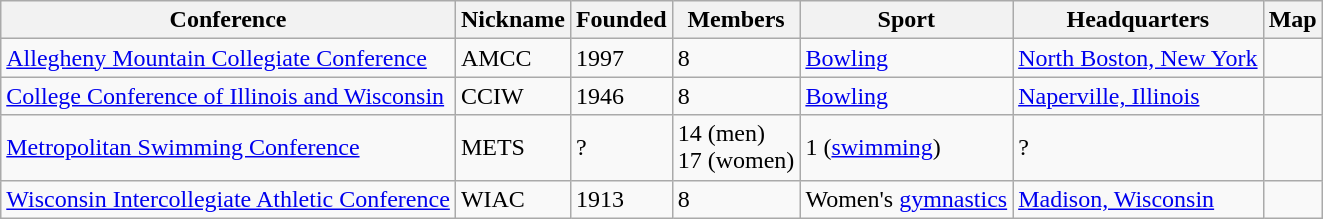<table class="wikitable sortable">
<tr>
<th>Conference</th>
<th>Nickname</th>
<th>Founded</th>
<th>Members</th>
<th>Sport</th>
<th>Headquarters</th>
<th>Map</th>
</tr>
<tr>
<td><a href='#'>Allegheny Mountain Collegiate Conference</a></td>
<td>AMCC</td>
<td>1997</td>
<td>8</td>
<td><a href='#'>Bowling</a></td>
<td><a href='#'>North Boston, New York</a></td>
<td></td>
</tr>
<tr>
<td><a href='#'>College Conference of Illinois and Wisconsin</a></td>
<td>CCIW</td>
<td>1946</td>
<td>8</td>
<td><a href='#'>Bowling</a></td>
<td><a href='#'>Naperville, Illinois</a></td>
<td></td>
</tr>
<tr>
<td><a href='#'>Metropolitan Swimming Conference</a></td>
<td>METS</td>
<td>?</td>
<td>14 (men)<br>17 (women)</td>
<td>1 (<a href='#'>swimming</a>)</td>
<td>?</td>
<td></td>
</tr>
<tr>
<td><a href='#'>Wisconsin Intercollegiate Athletic Conference</a></td>
<td>WIAC</td>
<td>1913</td>
<td>8</td>
<td>Women's <a href='#'>gymnastics</a></td>
<td><a href='#'>Madison, Wisconsin</a></td>
<td></td>
</tr>
</table>
